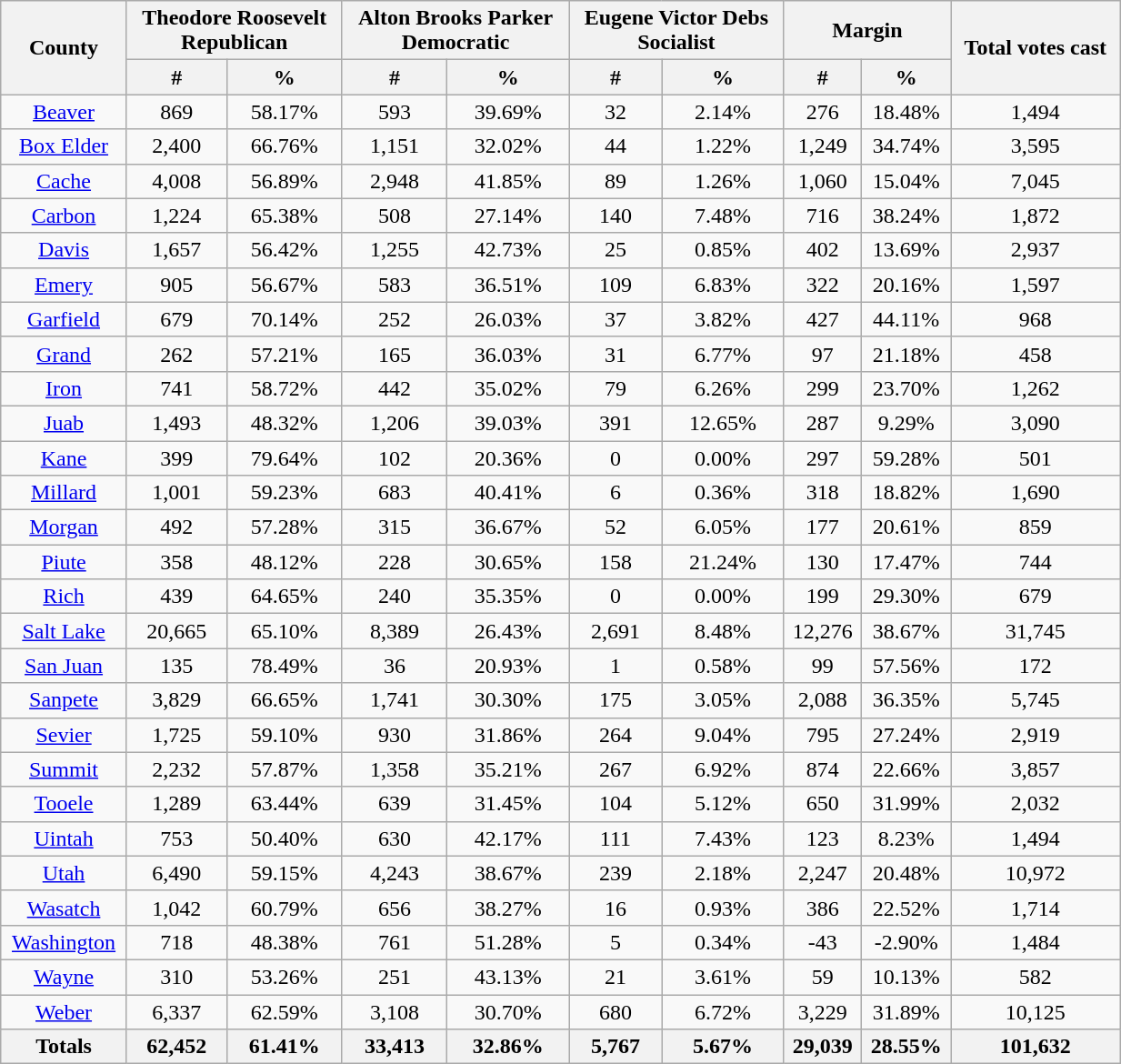<table width="65%" class="wikitable sortable">
<tr>
<th rowspan="2">County</th>
<th colspan="2">Theodore Roosevelt<br>Republican</th>
<th colspan="2">Alton Brooks Parker<br>Democratic</th>
<th colspan="2">Eugene Victor Debs<br>Socialist</th>
<th colspan="2">Margin</th>
<th rowspan="2">Total votes cast</th>
</tr>
<tr bgcolor="lightgrey">
<th style="text-align:center;" data-sort-type="number">#</th>
<th style="text-align:center;" data-sort-type="number">%</th>
<th style="text-align:center;" data-sort-type="number">#</th>
<th style="text-align:center;" data-sort-type="number">%</th>
<th style="text-align:center;" data-sort-type="number">#</th>
<th style="text-align:center;" data-sort-type="number">%</th>
<th style="text-align:center;" data-sort-type="number">#</th>
<th style="text-align:center;" data-sort-type="number">%</th>
</tr>
<tr style="text-align:center;">
<td><a href='#'>Beaver</a></td>
<td>869</td>
<td>58.17%</td>
<td>593</td>
<td>39.69%</td>
<td>32</td>
<td>2.14%</td>
<td>276</td>
<td>18.48%</td>
<td>1,494</td>
</tr>
<tr style="text-align:center;">
<td><a href='#'>Box Elder</a></td>
<td>2,400</td>
<td>66.76%</td>
<td>1,151</td>
<td>32.02%</td>
<td>44</td>
<td>1.22%</td>
<td>1,249</td>
<td>34.74%</td>
<td>3,595</td>
</tr>
<tr style="text-align:center;">
<td><a href='#'>Cache</a></td>
<td>4,008</td>
<td>56.89%</td>
<td>2,948</td>
<td>41.85%</td>
<td>89</td>
<td>1.26%</td>
<td>1,060</td>
<td>15.04%</td>
<td>7,045</td>
</tr>
<tr style="text-align:center;">
<td><a href='#'>Carbon</a></td>
<td>1,224</td>
<td>65.38%</td>
<td>508</td>
<td>27.14%</td>
<td>140</td>
<td>7.48%</td>
<td>716</td>
<td>38.24%</td>
<td>1,872</td>
</tr>
<tr style="text-align:center;">
<td><a href='#'>Davis</a></td>
<td>1,657</td>
<td>56.42%</td>
<td>1,255</td>
<td>42.73%</td>
<td>25</td>
<td>0.85%</td>
<td>402</td>
<td>13.69%</td>
<td>2,937</td>
</tr>
<tr style="text-align:center;">
<td><a href='#'>Emery</a></td>
<td>905</td>
<td>56.67%</td>
<td>583</td>
<td>36.51%</td>
<td>109</td>
<td>6.83%</td>
<td>322</td>
<td>20.16%</td>
<td>1,597</td>
</tr>
<tr style="text-align:center;">
<td><a href='#'>Garfield</a></td>
<td>679</td>
<td>70.14%</td>
<td>252</td>
<td>26.03%</td>
<td>37</td>
<td>3.82%</td>
<td>427</td>
<td>44.11%</td>
<td>968</td>
</tr>
<tr style="text-align:center;">
<td><a href='#'>Grand</a></td>
<td>262</td>
<td>57.21%</td>
<td>165</td>
<td>36.03%</td>
<td>31</td>
<td>6.77%</td>
<td>97</td>
<td>21.18%</td>
<td>458</td>
</tr>
<tr style="text-align:center;">
<td><a href='#'>Iron</a></td>
<td>741</td>
<td>58.72%</td>
<td>442</td>
<td>35.02%</td>
<td>79</td>
<td>6.26%</td>
<td>299</td>
<td>23.70%</td>
<td>1,262</td>
</tr>
<tr style="text-align:center;">
<td><a href='#'>Juab</a></td>
<td>1,493</td>
<td>48.32%</td>
<td>1,206</td>
<td>39.03%</td>
<td>391</td>
<td>12.65%</td>
<td>287</td>
<td>9.29%</td>
<td>3,090</td>
</tr>
<tr style="text-align:center;">
<td><a href='#'>Kane</a></td>
<td>399</td>
<td>79.64%</td>
<td>102</td>
<td>20.36%</td>
<td>0</td>
<td>0.00%</td>
<td>297</td>
<td>59.28%</td>
<td>501</td>
</tr>
<tr style="text-align:center;">
<td><a href='#'>Millard</a></td>
<td>1,001</td>
<td>59.23%</td>
<td>683</td>
<td>40.41%</td>
<td>6</td>
<td>0.36%</td>
<td>318</td>
<td>18.82%</td>
<td>1,690</td>
</tr>
<tr style="text-align:center;">
<td><a href='#'>Morgan</a></td>
<td>492</td>
<td>57.28%</td>
<td>315</td>
<td>36.67%</td>
<td>52</td>
<td>6.05%</td>
<td>177</td>
<td>20.61%</td>
<td>859</td>
</tr>
<tr style="text-align:center;">
<td><a href='#'>Piute</a></td>
<td>358</td>
<td>48.12%</td>
<td>228</td>
<td>30.65%</td>
<td>158</td>
<td>21.24%</td>
<td>130</td>
<td>17.47%</td>
<td>744</td>
</tr>
<tr style="text-align:center;">
<td><a href='#'>Rich</a></td>
<td>439</td>
<td>64.65%</td>
<td>240</td>
<td>35.35%</td>
<td>0</td>
<td>0.00%</td>
<td>199</td>
<td>29.30%</td>
<td>679</td>
</tr>
<tr style="text-align:center;">
<td><a href='#'>Salt Lake</a></td>
<td>20,665</td>
<td>65.10%</td>
<td>8,389</td>
<td>26.43%</td>
<td>2,691</td>
<td>8.48%</td>
<td>12,276</td>
<td>38.67%</td>
<td>31,745</td>
</tr>
<tr style="text-align:center;">
<td><a href='#'>San Juan</a></td>
<td>135</td>
<td>78.49%</td>
<td>36</td>
<td>20.93%</td>
<td>1</td>
<td>0.58%</td>
<td>99</td>
<td>57.56%</td>
<td>172</td>
</tr>
<tr style="text-align:center;">
<td><a href='#'>Sanpete</a></td>
<td>3,829</td>
<td>66.65%</td>
<td>1,741</td>
<td>30.30%</td>
<td>175</td>
<td>3.05%</td>
<td>2,088</td>
<td>36.35%</td>
<td>5,745</td>
</tr>
<tr style="text-align:center;">
<td><a href='#'>Sevier</a></td>
<td>1,725</td>
<td>59.10%</td>
<td>930</td>
<td>31.86%</td>
<td>264</td>
<td>9.04%</td>
<td>795</td>
<td>27.24%</td>
<td>2,919</td>
</tr>
<tr style="text-align:center;">
<td><a href='#'>Summit</a></td>
<td>2,232</td>
<td>57.87%</td>
<td>1,358</td>
<td>35.21%</td>
<td>267</td>
<td>6.92%</td>
<td>874</td>
<td>22.66%</td>
<td>3,857</td>
</tr>
<tr style="text-align:center;">
<td><a href='#'>Tooele</a></td>
<td>1,289</td>
<td>63.44%</td>
<td>639</td>
<td>31.45%</td>
<td>104</td>
<td>5.12%</td>
<td>650</td>
<td>31.99%</td>
<td>2,032</td>
</tr>
<tr style="text-align:center;">
<td><a href='#'>Uintah</a></td>
<td>753</td>
<td>50.40%</td>
<td>630</td>
<td>42.17%</td>
<td>111</td>
<td>7.43%</td>
<td>123</td>
<td>8.23%</td>
<td>1,494</td>
</tr>
<tr style="text-align:center;">
<td><a href='#'>Utah</a></td>
<td>6,490</td>
<td>59.15%</td>
<td>4,243</td>
<td>38.67%</td>
<td>239</td>
<td>2.18%</td>
<td>2,247</td>
<td>20.48%</td>
<td>10,972</td>
</tr>
<tr style="text-align:center;">
<td><a href='#'>Wasatch</a></td>
<td>1,042</td>
<td>60.79%</td>
<td>656</td>
<td>38.27%</td>
<td>16</td>
<td>0.93%</td>
<td>386</td>
<td>22.52%</td>
<td>1,714</td>
</tr>
<tr style="text-align:center;">
<td><a href='#'>Washington</a></td>
<td>718</td>
<td>48.38%</td>
<td>761</td>
<td>51.28%</td>
<td>5</td>
<td>0.34%</td>
<td>-43</td>
<td>-2.90%</td>
<td>1,484</td>
</tr>
<tr style="text-align:center;">
<td><a href='#'>Wayne</a></td>
<td>310</td>
<td>53.26%</td>
<td>251</td>
<td>43.13%</td>
<td>21</td>
<td>3.61%</td>
<td>59</td>
<td>10.13%</td>
<td>582</td>
</tr>
<tr style="text-align:center;">
<td><a href='#'>Weber</a></td>
<td>6,337</td>
<td>62.59%</td>
<td>3,108</td>
<td>30.70%</td>
<td>680</td>
<td>6.72%</td>
<td>3,229</td>
<td>31.89%</td>
<td>10,125</td>
</tr>
<tr style="text-align:center;">
<th>Totals</th>
<th>62,452</th>
<th>61.41%</th>
<th>33,413</th>
<th>32.86%</th>
<th>5,767</th>
<th>5.67%</th>
<th>29,039</th>
<th>28.55%</th>
<th>101,632</th>
</tr>
</table>
